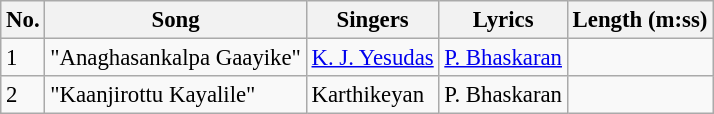<table class="wikitable" style="font-size:95%;">
<tr>
<th>No.</th>
<th>Song</th>
<th>Singers</th>
<th>Lyrics</th>
<th>Length (m:ss)</th>
</tr>
<tr>
<td>1</td>
<td>"Anaghasankalpa Gaayike"</td>
<td><a href='#'>K. J. Yesudas</a></td>
<td><a href='#'>P. Bhaskaran</a></td>
<td></td>
</tr>
<tr>
<td>2</td>
<td>"Kaanjirottu Kayalile"</td>
<td>Karthikeyan</td>
<td>P. Bhaskaran</td>
<td></td>
</tr>
</table>
